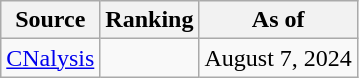<table class="wikitable" style="text-align:center">
<tr>
<th>Source</th>
<th>Ranking</th>
<th>As of</th>
</tr>
<tr>
<td align=left><a href='#'>CNalysis</a></td>
<td></td>
<td>August 7, 2024</td>
</tr>
</table>
